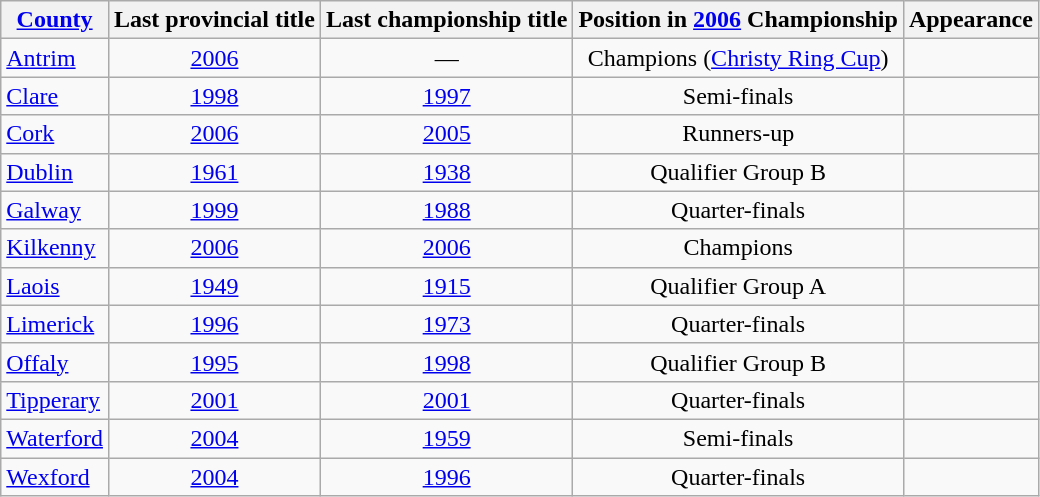<table class="wikitable sortable" style="text-align:center">
<tr>
<th><a href='#'>County</a></th>
<th>Last provincial title</th>
<th>Last championship title</th>
<th>Position in <a href='#'>2006</a> Championship</th>
<th>Appearance</th>
</tr>
<tr>
<td style="text-align:left"> <a href='#'>Antrim</a></td>
<td><a href='#'>2006</a></td>
<td>—</td>
<td>Champions (<a href='#'>Christy Ring Cup</a>)</td>
<td></td>
</tr>
<tr>
<td style="text-align:left"> <a href='#'>Clare</a></td>
<td><a href='#'>1998</a></td>
<td><a href='#'>1997</a></td>
<td>Semi-finals</td>
<td></td>
</tr>
<tr>
<td style="text-align:left"> <a href='#'>Cork</a></td>
<td><a href='#'>2006</a></td>
<td><a href='#'>2005</a></td>
<td>Runners-up</td>
<td></td>
</tr>
<tr>
<td style="text-align:left"> <a href='#'>Dublin</a></td>
<td><a href='#'>1961</a></td>
<td><a href='#'>1938</a></td>
<td>Qualifier Group B</td>
<td></td>
</tr>
<tr>
<td style="text-align:left"> <a href='#'>Galway</a></td>
<td><a href='#'>1999</a></td>
<td><a href='#'>1988</a></td>
<td>Quarter-finals</td>
<td></td>
</tr>
<tr>
<td style="text-align:left"> <a href='#'>Kilkenny</a></td>
<td><a href='#'>2006</a></td>
<td><a href='#'>2006</a></td>
<td>Champions</td>
<td></td>
</tr>
<tr>
<td style="text-align:left"> <a href='#'>Laois</a></td>
<td><a href='#'>1949</a></td>
<td><a href='#'>1915</a></td>
<td>Qualifier Group A</td>
<td></td>
</tr>
<tr>
<td style="text-align:left"> <a href='#'>Limerick</a></td>
<td><a href='#'>1996</a></td>
<td><a href='#'>1973</a></td>
<td>Quarter-finals</td>
<td></td>
</tr>
<tr>
<td style="text-align:left"> <a href='#'>Offaly</a></td>
<td><a href='#'>1995</a></td>
<td><a href='#'>1998</a></td>
<td>Qualifier Group B</td>
<td></td>
</tr>
<tr>
<td style="text-align:left"> <a href='#'>Tipperary</a></td>
<td><a href='#'>2001</a></td>
<td><a href='#'>2001</a></td>
<td>Quarter-finals</td>
<td></td>
</tr>
<tr>
<td style="text-align:left"> <a href='#'>Waterford</a></td>
<td><a href='#'>2004</a></td>
<td><a href='#'>1959</a></td>
<td>Semi-finals</td>
<td></td>
</tr>
<tr>
<td style="text-align:left"> <a href='#'>Wexford</a></td>
<td><a href='#'>2004</a></td>
<td><a href='#'>1996</a></td>
<td>Quarter-finals</td>
<td></td>
</tr>
</table>
